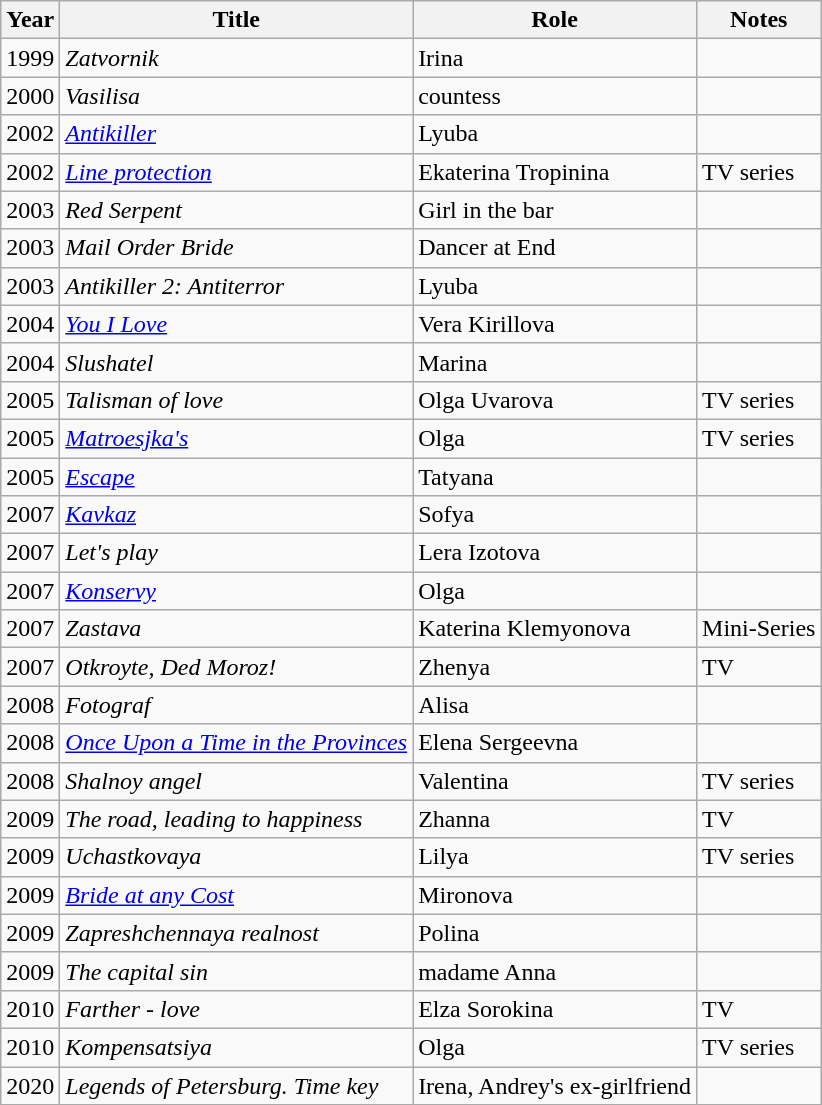<table class="wikitable sortable">
<tr>
<th>Year</th>
<th>Title</th>
<th>Role</th>
<th>Notes</th>
</tr>
<tr>
<td>1999</td>
<td><em>Zatvornik</em></td>
<td>Irina</td>
<td></td>
</tr>
<tr>
<td>2000</td>
<td><em>Vasilisa</em></td>
<td>countess</td>
<td></td>
</tr>
<tr>
<td>2002</td>
<td><em><a href='#'>Antikiller</a></em></td>
<td>Lyuba</td>
<td></td>
</tr>
<tr>
<td>2002</td>
<td><em><a href='#'>Line protection</a></em></td>
<td>Ekaterina Tropinina</td>
<td>TV series</td>
</tr>
<tr>
<td>2003</td>
<td><em>Red Serpent</em></td>
<td>Girl in the bar</td>
<td></td>
</tr>
<tr>
<td>2003</td>
<td><em>Mail Order Bride</em></td>
<td>Dancer at End</td>
<td></td>
</tr>
<tr>
<td>2003</td>
<td><em>Antikiller 2: Antiterror</em></td>
<td>Lyuba</td>
<td></td>
</tr>
<tr>
<td>2004</td>
<td><em><a href='#'>You I Love</a></em></td>
<td>Vera Kirillova</td>
<td></td>
</tr>
<tr>
<td>2004</td>
<td><em>Slushatel</em></td>
<td>Marina</td>
<td></td>
</tr>
<tr>
<td>2005</td>
<td><em>Talisman of love</em></td>
<td>Olga Uvarova</td>
<td>TV series</td>
</tr>
<tr>
<td>2005</td>
<td><em><a href='#'>Matroesjka's</a></em></td>
<td>Olga</td>
<td>TV series</td>
</tr>
<tr>
<td>2005</td>
<td><em><a href='#'>Escape</a></em></td>
<td>Tatyana</td>
<td></td>
</tr>
<tr>
<td>2007</td>
<td><em><a href='#'>Kavkaz</a></em></td>
<td>Sofya</td>
<td></td>
</tr>
<tr>
<td>2007</td>
<td><em>Let's play</em></td>
<td>Lera Izotova</td>
<td></td>
</tr>
<tr>
<td>2007</td>
<td><em><a href='#'>Konservy</a></em></td>
<td>Olga</td>
<td></td>
</tr>
<tr>
<td>2007</td>
<td><em>Zastava </em></td>
<td>Katerina Klemyonova</td>
<td>Mini-Series</td>
</tr>
<tr>
<td>2007</td>
<td><em>Otkroyte, Ded Moroz!</em></td>
<td>Zhenya</td>
<td>TV</td>
</tr>
<tr>
<td>2008</td>
<td><em>Fotograf </em></td>
<td>Alisa</td>
<td></td>
</tr>
<tr>
<td>2008</td>
<td><em><a href='#'>Once Upon a Time in the Provinces</a></em></td>
<td>Elena Sergeevna</td>
<td></td>
</tr>
<tr>
<td>2008</td>
<td><em>Shalnoy angel</em></td>
<td>Valentina</td>
<td>TV series</td>
</tr>
<tr>
<td>2009</td>
<td><em>The road, leading to happiness </em></td>
<td>Zhanna</td>
<td>TV</td>
</tr>
<tr>
<td>2009</td>
<td><em>Uchastkovaya</em></td>
<td>Lilya</td>
<td>TV series</td>
</tr>
<tr>
<td>2009</td>
<td><em><a href='#'>Bride at any Cost</a></em></td>
<td>Mironova</td>
<td></td>
</tr>
<tr>
<td>2009</td>
<td><em>Zapreshchennaya realnost </em></td>
<td>Polina</td>
<td></td>
</tr>
<tr>
<td>2009</td>
<td><em>The capital sin </em></td>
<td>madame Anna</td>
<td></td>
</tr>
<tr>
<td>2010</td>
<td><em>Farther - love</em></td>
<td>Elza Sorokina</td>
<td>TV</td>
</tr>
<tr>
<td>2010</td>
<td><em>Kompensatsiya</em></td>
<td>Olga</td>
<td>TV series</td>
</tr>
<tr>
<td>2020</td>
<td><em>Legends of Petersburg. Time key</em></td>
<td>Irena, Andrey's ex-girlfriend</td>
<td></td>
</tr>
</table>
